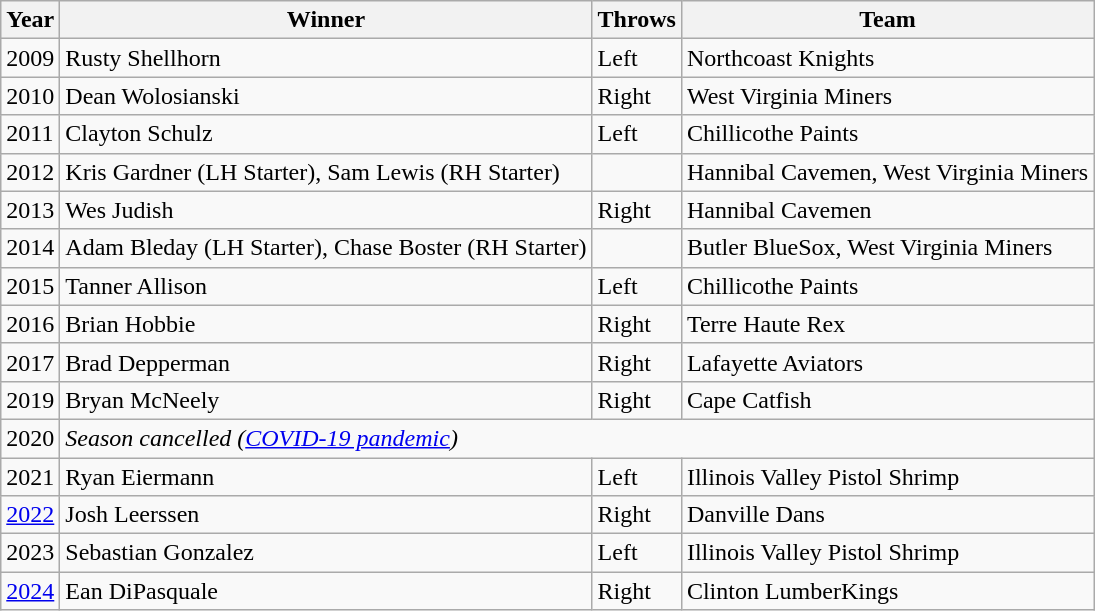<table class="wikitable">
<tr>
<th>Year</th>
<th>Winner</th>
<th>Throws</th>
<th>Team</th>
</tr>
<tr>
<td>2009</td>
<td>Rusty Shellhorn</td>
<td>Left</td>
<td>Northcoast Knights</td>
</tr>
<tr>
<td>2010</td>
<td>Dean Wolosianski</td>
<td>Right</td>
<td>West Virginia Miners</td>
</tr>
<tr>
<td>2011</td>
<td>Clayton Schulz</td>
<td>Left</td>
<td>Chillicothe Paints</td>
</tr>
<tr>
<td>2012</td>
<td>Kris Gardner (LH Starter), Sam Lewis (RH Starter)</td>
<td></td>
<td>Hannibal Cavemen, West Virginia Miners</td>
</tr>
<tr>
<td>2013</td>
<td>Wes Judish</td>
<td>Right</td>
<td>Hannibal Cavemen</td>
</tr>
<tr>
<td>2014</td>
<td>Adam Bleday (LH Starter), Chase Boster (RH Starter)</td>
<td></td>
<td>Butler BlueSox, West Virginia Miners</td>
</tr>
<tr>
<td>2015</td>
<td>Tanner Allison</td>
<td>Left</td>
<td>Chillicothe Paints</td>
</tr>
<tr>
<td>2016</td>
<td>Brian Hobbie</td>
<td>Right</td>
<td>Terre Haute Rex</td>
</tr>
<tr>
<td>2017</td>
<td>Brad Depperman</td>
<td>Right</td>
<td>Lafayette Aviators</td>
</tr>
<tr>
<td>2019</td>
<td>Bryan McNeely</td>
<td>Right</td>
<td>Cape Catfish</td>
</tr>
<tr>
<td>2020</td>
<td colspan="3"><em>Season cancelled (<a href='#'>COVID-19 pandemic</a>)</em></td>
</tr>
<tr>
<td>2021</td>
<td>Ryan Eiermann</td>
<td>Left</td>
<td>Illinois Valley Pistol Shrimp</td>
</tr>
<tr>
<td><a href='#'>2022</a></td>
<td>Josh Leerssen</td>
<td>Right</td>
<td>Danville Dans</td>
</tr>
<tr>
<td>2023</td>
<td>Sebastian Gonzalez</td>
<td>Left</td>
<td>Illinois Valley Pistol Shrimp</td>
</tr>
<tr>
<td><a href='#'>2024</a></td>
<td>Ean DiPasquale</td>
<td>Right</td>
<td>Clinton LumberKings</td>
</tr>
</table>
